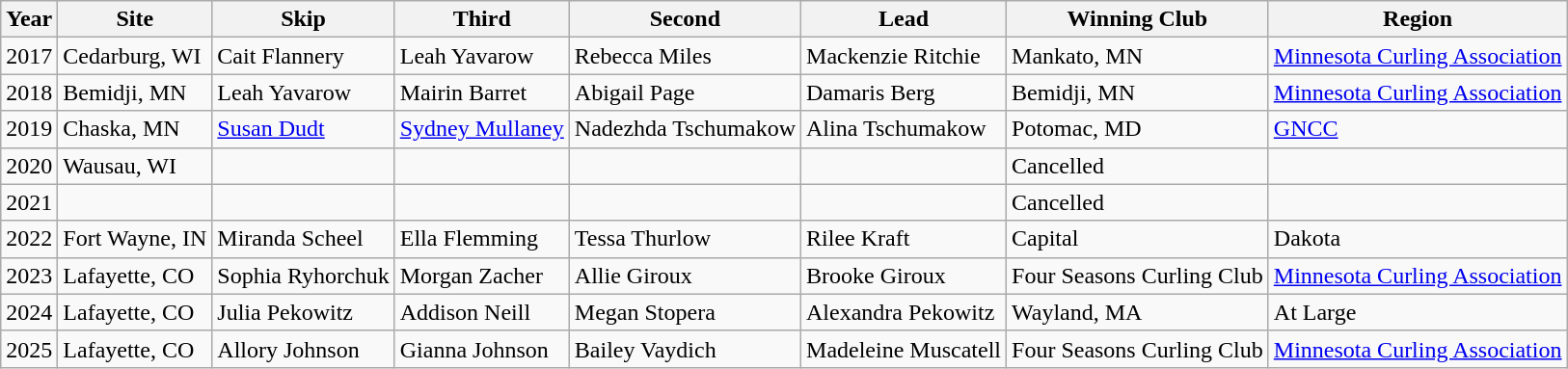<table class="wikitable">
<tr>
<th>Year</th>
<th>Site</th>
<th>Skip</th>
<th>Third</th>
<th>Second</th>
<th>Lead</th>
<th>Winning Club</th>
<th>Region</th>
</tr>
<tr>
<td>2017</td>
<td>Cedarburg, WI</td>
<td>Cait Flannery</td>
<td>Leah Yavarow</td>
<td>Rebecca Miles</td>
<td>Mackenzie Ritchie</td>
<td>Mankato, MN</td>
<td><a href='#'>Minnesota Curling Association</a></td>
</tr>
<tr>
<td>2018</td>
<td>Bemidji, MN</td>
<td>Leah Yavarow</td>
<td>Mairin Barret</td>
<td>Abigail Page</td>
<td>Damaris Berg</td>
<td>Bemidji, MN</td>
<td><a href='#'>Minnesota Curling Association</a></td>
</tr>
<tr>
<td>2019</td>
<td>Chaska, MN</td>
<td><a href='#'>Susan Dudt</a></td>
<td><a href='#'>Sydney Mullaney</a></td>
<td>Nadezhda Tschumakow</td>
<td>Alina Tschumakow</td>
<td>Potomac, MD</td>
<td><a href='#'>GNCC</a></td>
</tr>
<tr>
<td>2020</td>
<td>Wausau, WI</td>
<td></td>
<td></td>
<td></td>
<td></td>
<td>Cancelled</td>
<td></td>
</tr>
<tr>
<td>2021</td>
<td></td>
<td></td>
<td></td>
<td></td>
<td></td>
<td>Cancelled</td>
<td></td>
</tr>
<tr>
<td>2022</td>
<td>Fort Wayne, IN</td>
<td>Miranda Scheel</td>
<td>Ella Flemming</td>
<td>Tessa Thurlow</td>
<td>Rilee Kraft</td>
<td>Capital</td>
<td>Dakota</td>
</tr>
<tr>
<td>2023</td>
<td>Lafayette, CO</td>
<td>Sophia Ryhorchuk</td>
<td>Morgan Zacher</td>
<td>Allie Giroux</td>
<td>Brooke Giroux</td>
<td>Four Seasons Curling Club</td>
<td><a href='#'>Minnesota Curling Association</a></td>
</tr>
<tr>
<td>2024</td>
<td>Lafayette, CO</td>
<td>Julia Pekowitz</td>
<td>Addison Neill</td>
<td>Megan Stopera</td>
<td>Alexandra Pekowitz</td>
<td>Wayland, MA</td>
<td>At Large</td>
</tr>
<tr>
<td>2025</td>
<td>Lafayette, CO</td>
<td>Allory Johnson</td>
<td>Gianna Johnson</td>
<td>Bailey Vaydich</td>
<td>Madeleine Muscatell</td>
<td>Four Seasons Curling Club</td>
<td><a href='#'>Minnesota Curling Association</a></td>
</tr>
</table>
